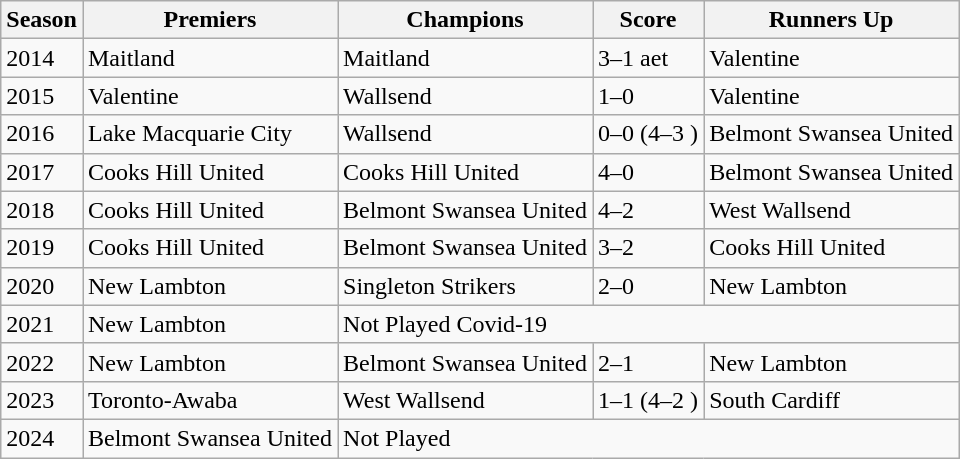<table class="wikitable">
<tr>
<th>Season</th>
<th>Premiers</th>
<th>Champions</th>
<th>Score</th>
<th>Runners Up</th>
</tr>
<tr>
<td>2014</td>
<td>Maitland</td>
<td>Maitland</td>
<td>3–1 aet</td>
<td>Valentine</td>
</tr>
<tr>
<td>2015</td>
<td>Valentine</td>
<td>Wallsend</td>
<td>1–0</td>
<td>Valentine</td>
</tr>
<tr>
<td>2016</td>
<td>Lake Macquarie City</td>
<td>Wallsend</td>
<td>0–0 (4–3 )</td>
<td>Belmont Swansea United</td>
</tr>
<tr>
<td>2017</td>
<td>Cooks Hill United</td>
<td>Cooks Hill United</td>
<td>4–0</td>
<td>Belmont Swansea United</td>
</tr>
<tr>
<td>2018</td>
<td>Cooks Hill United</td>
<td>Belmont Swansea United</td>
<td>4–2</td>
<td>West Wallsend</td>
</tr>
<tr>
<td>2019</td>
<td>Cooks Hill United</td>
<td>Belmont Swansea United</td>
<td>3–2</td>
<td>Cooks Hill United</td>
</tr>
<tr>
<td>2020</td>
<td>New Lambton</td>
<td>Singleton Strikers</td>
<td>2–0</td>
<td>New Lambton</td>
</tr>
<tr>
<td>2021</td>
<td>New Lambton</td>
<td colspan="3">Not Played Covid-19</td>
</tr>
<tr>
<td>2022</td>
<td>New Lambton</td>
<td>Belmont Swansea United</td>
<td>2–1</td>
<td>New Lambton</td>
</tr>
<tr>
<td>2023</td>
<td>Toronto-Awaba</td>
<td>West Wallsend</td>
<td>1–1 (4–2 )</td>
<td>South Cardiff</td>
</tr>
<tr>
<td>2024</td>
<td>Belmont Swansea United</td>
<td colspan="3">Not Played</td>
</tr>
</table>
